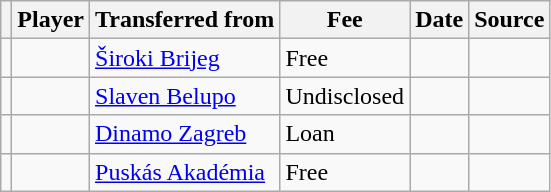<table class="wikitable plainrowheaders sortable">
<tr>
<th></th>
<th scope="col">Player</th>
<th>Transferred from</th>
<th style="width: 65px;">Fee</th>
<th scope="col">Date</th>
<th scope="col">Source</th>
</tr>
<tr>
<td align=center></td>
<td></td>
<td> <a href='#'>Široki Brijeg</a></td>
<td>Free</td>
<td></td>
<td></td>
</tr>
<tr>
<td align=center></td>
<td></td>
<td> <a href='#'>Slaven Belupo</a></td>
<td>Undisclosed</td>
<td></td>
<td></td>
</tr>
<tr>
<td align=center></td>
<td></td>
<td> <a href='#'>Dinamo Zagreb</a></td>
<td>Loan</td>
<td></td>
<td></td>
</tr>
<tr>
<td align=center></td>
<td></td>
<td> <a href='#'>Puskás Akadémia</a></td>
<td>Free</td>
<td></td>
<td></td>
</tr>
</table>
